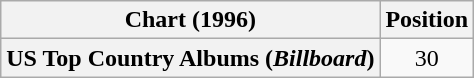<table class="wikitable plainrowheaders" style="text-align:center">
<tr>
<th scope="col">Chart (1996)</th>
<th scope="col">Position</th>
</tr>
<tr>
<th scope="row">US Top Country Albums (<em>Billboard</em>)</th>
<td>30</td>
</tr>
</table>
